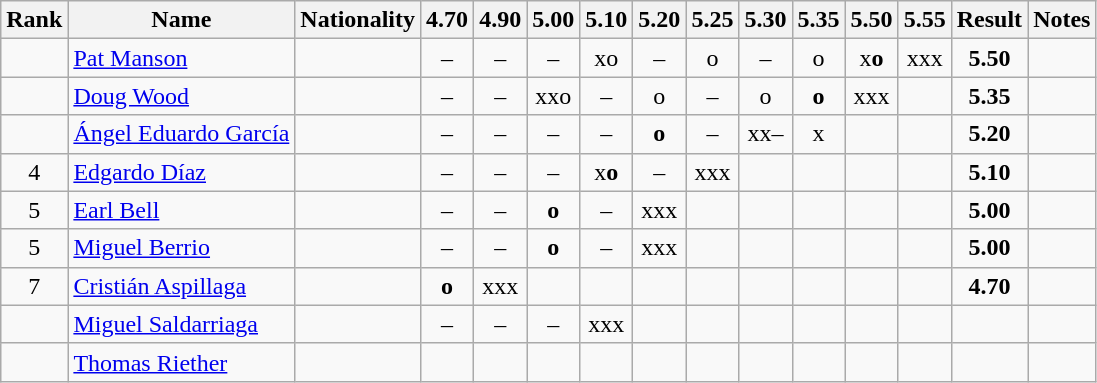<table class="wikitable sortable" style="text-align:center">
<tr>
<th>Rank</th>
<th>Name</th>
<th>Nationality</th>
<th>4.70</th>
<th>4.90</th>
<th>5.00</th>
<th>5.10</th>
<th>5.20</th>
<th>5.25</th>
<th>5.30</th>
<th>5.35</th>
<th>5.50</th>
<th>5.55</th>
<th>Result</th>
<th>Notes</th>
</tr>
<tr>
<td></td>
<td align=left><a href='#'>Pat Manson</a></td>
<td align=left></td>
<td>–</td>
<td>–</td>
<td>–</td>
<td>xo</td>
<td>–</td>
<td>o</td>
<td>–</td>
<td>o</td>
<td>x<strong>o</strong></td>
<td>xxx</td>
<td><strong>5.50</strong></td>
<td></td>
</tr>
<tr>
<td></td>
<td align=left><a href='#'>Doug Wood</a></td>
<td align=left></td>
<td>–</td>
<td>–</td>
<td>xxo</td>
<td>–</td>
<td>o</td>
<td>–</td>
<td>o</td>
<td><strong>o</strong></td>
<td>xxx</td>
<td></td>
<td><strong>5.35</strong></td>
<td></td>
</tr>
<tr>
<td></td>
<td align=left><a href='#'>Ángel Eduardo García</a></td>
<td align=left></td>
<td>–</td>
<td>–</td>
<td>–</td>
<td>–</td>
<td><strong>o</strong></td>
<td>–</td>
<td>xx–</td>
<td>x</td>
<td></td>
<td></td>
<td><strong>5.20</strong></td>
<td></td>
</tr>
<tr>
<td>4</td>
<td align=left><a href='#'>Edgardo Díaz</a></td>
<td align=left></td>
<td>–</td>
<td>–</td>
<td>–</td>
<td>x<strong>o</strong></td>
<td>–</td>
<td>xxx</td>
<td></td>
<td></td>
<td></td>
<td></td>
<td><strong>5.10</strong></td>
<td></td>
</tr>
<tr>
<td>5</td>
<td align=left><a href='#'>Earl Bell</a></td>
<td align=left></td>
<td>–</td>
<td>–</td>
<td><strong>o</strong></td>
<td>–</td>
<td>xxx</td>
<td></td>
<td></td>
<td></td>
<td></td>
<td></td>
<td><strong>5.00</strong></td>
<td></td>
</tr>
<tr>
<td>5</td>
<td align=left><a href='#'>Miguel Berrio</a></td>
<td align=left></td>
<td>–</td>
<td>–</td>
<td><strong>o</strong></td>
<td>–</td>
<td>xxx</td>
<td></td>
<td></td>
<td></td>
<td></td>
<td></td>
<td><strong>5.00</strong></td>
<td></td>
</tr>
<tr>
<td>7</td>
<td align=left><a href='#'>Cristián Aspillaga</a></td>
<td align=left></td>
<td><strong>o</strong></td>
<td>xxx</td>
<td></td>
<td></td>
<td></td>
<td></td>
<td></td>
<td></td>
<td></td>
<td></td>
<td><strong>4.70</strong></td>
<td></td>
</tr>
<tr>
<td></td>
<td align=left><a href='#'>Miguel Saldarriaga</a></td>
<td align=left></td>
<td>–</td>
<td>–</td>
<td>–</td>
<td>xxx</td>
<td></td>
<td></td>
<td></td>
<td></td>
<td></td>
<td></td>
<td><strong></strong></td>
<td></td>
</tr>
<tr>
<td></td>
<td align=left><a href='#'>Thomas Riether</a></td>
<td align=left></td>
<td></td>
<td></td>
<td></td>
<td></td>
<td></td>
<td></td>
<td></td>
<td></td>
<td></td>
<td></td>
<td><strong></strong></td>
<td></td>
</tr>
</table>
